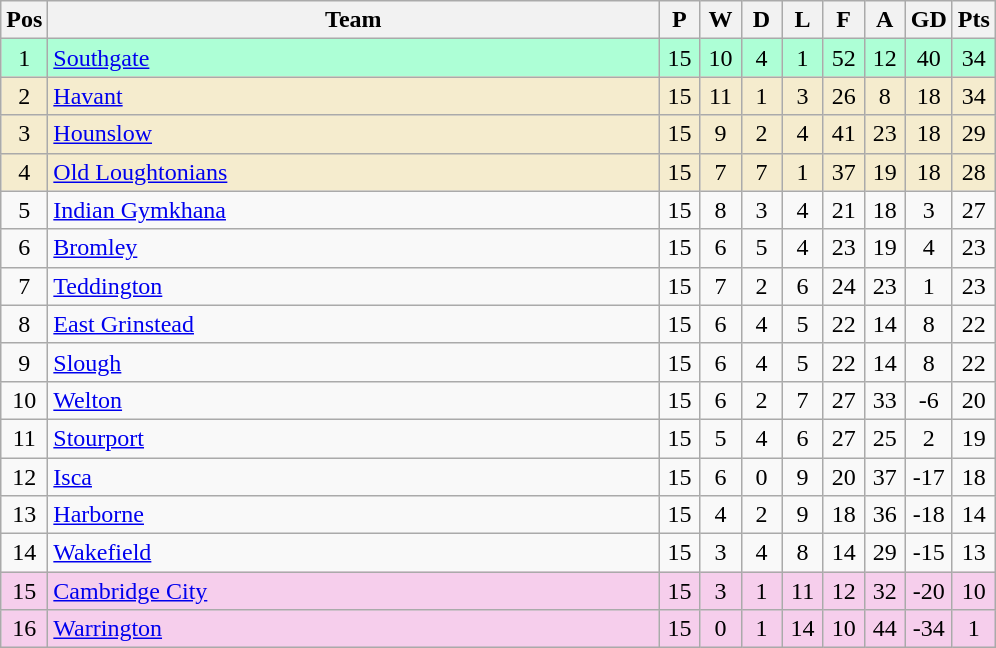<table class="wikitable" style="font-size: 100%">
<tr>
<th width=20>Pos</th>
<th width=400>Team</th>
<th width=20>P</th>
<th width=20>W</th>
<th width=20>D</th>
<th width=20>L</th>
<th width=20>F</th>
<th width=20>A</th>
<th width=20>GD</th>
<th width=20>Pts</th>
</tr>
<tr align=center style="background: #ADFFD6;">
<td>1</td>
<td align="left"><a href='#'>Southgate</a></td>
<td>15</td>
<td>10</td>
<td>4</td>
<td>1</td>
<td>52</td>
<td>12</td>
<td>40</td>
<td>34</td>
</tr>
<tr align=center style="background: #F5ECCE;">
<td>2</td>
<td align="left"><a href='#'>Havant</a></td>
<td>15</td>
<td>11</td>
<td>1</td>
<td>3</td>
<td>26</td>
<td>8</td>
<td>18</td>
<td>34</td>
</tr>
<tr align=center style="background: #F5ECCE;">
<td>3</td>
<td align="left"><a href='#'>Hounslow</a></td>
<td>15</td>
<td>9</td>
<td>2</td>
<td>4</td>
<td>41</td>
<td>23</td>
<td>18</td>
<td>29</td>
</tr>
<tr align=center style="background: #F5ECCE;">
<td>4</td>
<td align="left"><a href='#'>Old Loughtonians</a></td>
<td>15</td>
<td>7</td>
<td>7</td>
<td>1</td>
<td>37</td>
<td>19</td>
<td>18</td>
<td>28</td>
</tr>
<tr align=center>
<td>5</td>
<td align="left"><a href='#'>Indian Gymkhana</a></td>
<td>15</td>
<td>8</td>
<td>3</td>
<td>4</td>
<td>21</td>
<td>18</td>
<td>3</td>
<td>27</td>
</tr>
<tr align=center>
<td>6</td>
<td align="left"><a href='#'>Bromley</a></td>
<td>15</td>
<td>6</td>
<td>5</td>
<td>4</td>
<td>23</td>
<td>19</td>
<td>4</td>
<td>23</td>
</tr>
<tr align=center>
<td>7</td>
<td align="left"><a href='#'>Teddington</a></td>
<td>15</td>
<td>7</td>
<td>2</td>
<td>6</td>
<td>24</td>
<td>23</td>
<td>1</td>
<td>23</td>
</tr>
<tr align=center>
<td>8</td>
<td align="left"><a href='#'>East Grinstead</a></td>
<td>15</td>
<td>6</td>
<td>4</td>
<td>5</td>
<td>22</td>
<td>14</td>
<td>8</td>
<td>22</td>
</tr>
<tr align=center>
<td>9</td>
<td align="left"><a href='#'>Slough</a></td>
<td>15</td>
<td>6</td>
<td>4</td>
<td>5</td>
<td>22</td>
<td>14</td>
<td>8</td>
<td>22</td>
</tr>
<tr align=center>
<td>10</td>
<td align="left"><a href='#'>Welton</a></td>
<td>15</td>
<td>6</td>
<td>2</td>
<td>7</td>
<td>27</td>
<td>33</td>
<td>-6</td>
<td>20</td>
</tr>
<tr align=center>
<td>11</td>
<td align="left"><a href='#'>Stourport</a></td>
<td>15</td>
<td>5</td>
<td>4</td>
<td>6</td>
<td>27</td>
<td>25</td>
<td>2</td>
<td>19</td>
</tr>
<tr align=center>
<td>12</td>
<td align="left"><a href='#'>Isca</a></td>
<td>15</td>
<td>6</td>
<td>0</td>
<td>9</td>
<td>20</td>
<td>37</td>
<td>-17</td>
<td>18</td>
</tr>
<tr align=center>
<td>13</td>
<td align="left"><a href='#'>Harborne</a></td>
<td>15</td>
<td>4</td>
<td>2</td>
<td>9</td>
<td>18</td>
<td>36</td>
<td>-18</td>
<td>14</td>
</tr>
<tr align=center>
<td>14</td>
<td align="left"><a href='#'>Wakefield</a></td>
<td>15</td>
<td>3</td>
<td>4</td>
<td>8</td>
<td>14</td>
<td>29</td>
<td>-15</td>
<td>13</td>
</tr>
<tr align=center style="background: #F6CEEC;">
<td>15</td>
<td align="left"><a href='#'>Cambridge City</a></td>
<td>15</td>
<td>3</td>
<td>1</td>
<td>11</td>
<td>12</td>
<td>32</td>
<td>-20</td>
<td>10</td>
</tr>
<tr align=center style="background: #F6CEEC;">
<td>16</td>
<td align="left"><a href='#'>Warrington</a></td>
<td>15</td>
<td>0</td>
<td>1</td>
<td>14</td>
<td>10</td>
<td>44</td>
<td>-34</td>
<td>1</td>
</tr>
</table>
